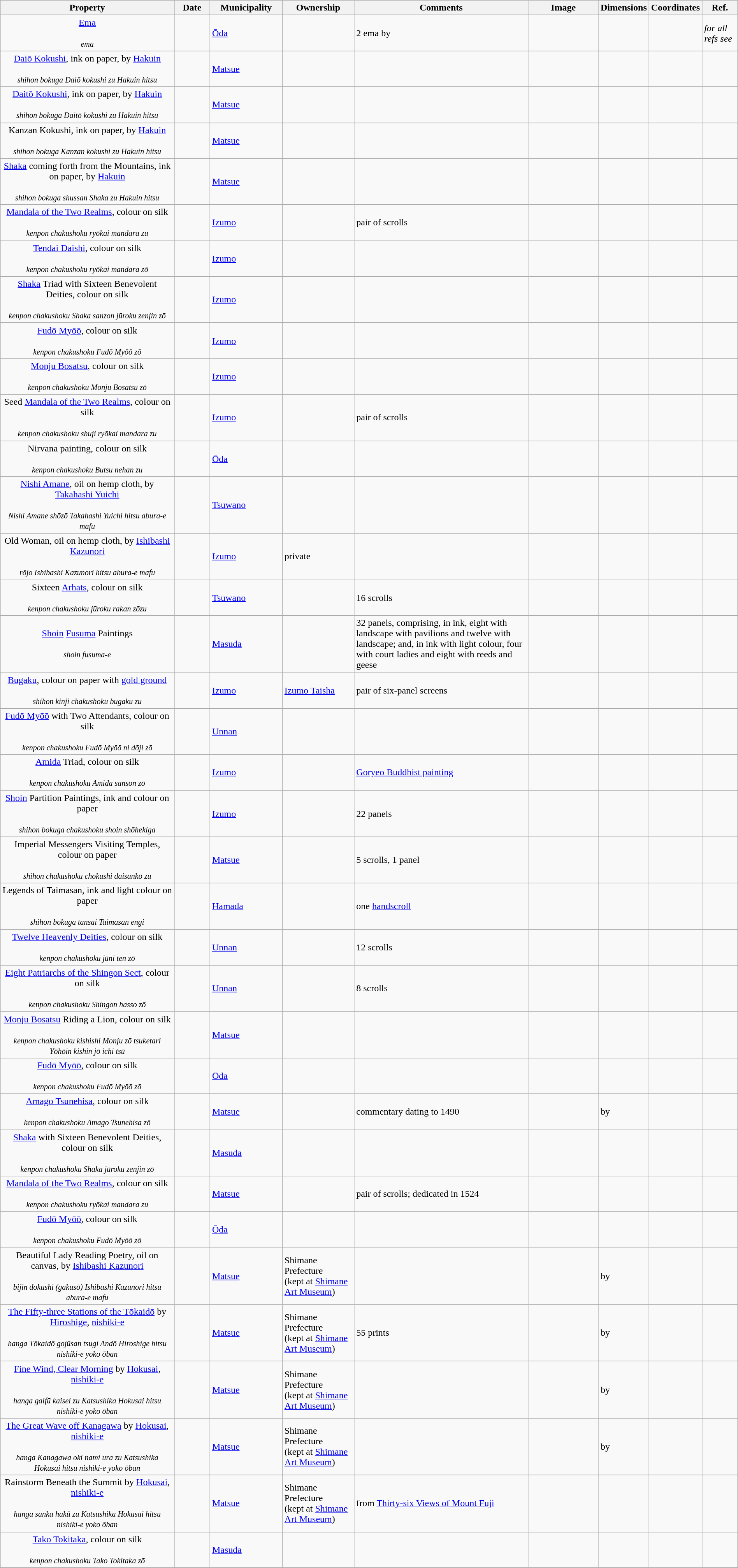<table class="wikitable sortable"  style="width:100%;">
<tr>
<th width="25%" align="left">Property</th>
<th width="5%" align="left" data-sort-type="number">Date</th>
<th width="10%" align="left">Municipality</th>
<th width="10%" align="left">Ownership</th>
<th width="25%" align="left" class="unsortable">Comments</th>
<th width="10%" align="left" class="unsortable">Image</th>
<th width="5%" align="left" class="unsortable">Dimensions</th>
<th width="5%" align="left" class="unsortable">Coordinates</th>
<th width="5%" align="left" class="unsortable">Ref.</th>
</tr>
<tr>
<td align="center"><a href='#'>Ema</a><br><br><small><em>ema</em></small></td>
<td></td>
<td><a href='#'>Ōda</a></td>
<td></td>
<td>2 ema by </td>
<td></td>
<td></td>
<td></td>
<td><em>for all refs see</em> </td>
</tr>
<tr>
<td align="center"><a href='#'>Daiō Kokushi</a>, ink on paper, by <a href='#'>Hakuin</a><br><br><small><em>shihon bokuga Daiō kokushi zu Hakuin hitsu</em></small></td>
<td></td>
<td><a href='#'>Matsue</a></td>
<td></td>
<td></td>
<td></td>
<td></td>
<td></td>
<td></td>
</tr>
<tr>
<td align="center"><a href='#'>Daitō Kokushi</a>, ink on paper, by <a href='#'>Hakuin</a><br><br><small><em>shihon bokuga Daitō kokushi zu Hakuin hitsu</em></small></td>
<td></td>
<td><a href='#'>Matsue</a></td>
<td></td>
<td></td>
<td></td>
<td></td>
<td></td>
<td></td>
</tr>
<tr>
<td align="center">Kanzan Kokushi, ink on paper, by <a href='#'>Hakuin</a><br><br><small><em>shihon bokuga Kanzan kokushi zu Hakuin hitsu</em></small></td>
<td></td>
<td><a href='#'>Matsue</a></td>
<td></td>
<td></td>
<td></td>
<td></td>
<td></td>
<td></td>
</tr>
<tr>
<td align="center"><a href='#'>Shaka</a> coming forth from the Mountains, ink on paper, by <a href='#'>Hakuin</a><br><br><small><em>shihon bokuga shussan Shaka zu Hakuin hitsu</em></small></td>
<td></td>
<td><a href='#'>Matsue</a></td>
<td></td>
<td></td>
<td></td>
<td></td>
<td></td>
<td></td>
</tr>
<tr>
<td align="center"><a href='#'>Mandala of the Two Realms</a>, colour on silk<br><br><small><em>kenpon chakushoku ryōkai mandara zu</em></small></td>
<td></td>
<td><a href='#'>Izumo</a></td>
<td></td>
<td>pair of scrolls</td>
<td></td>
<td></td>
<td></td>
<td></td>
</tr>
<tr>
<td align="center"><a href='#'>Tendai Daishi</a>, colour on silk<br><br><small><em>kenpon chakushoku ryōkai mandara zō</em></small></td>
<td></td>
<td><a href='#'>Izumo</a></td>
<td></td>
<td></td>
<td></td>
<td></td>
<td></td>
<td></td>
</tr>
<tr>
<td align="center"><a href='#'>Shaka</a> Triad with Sixteen Benevolent Deities, colour on silk<br><br><small><em>kenpon chakushoku Shaka sanzon jūroku zenjin zō</em></small></td>
<td></td>
<td><a href='#'>Izumo</a></td>
<td></td>
<td></td>
<td></td>
<td></td>
<td></td>
<td></td>
</tr>
<tr>
<td align="center"><a href='#'>Fudō Myōō</a>, colour on silk<br><br><small><em>kenpon chakushoku Fudō Myōō zō</em></small></td>
<td></td>
<td><a href='#'>Izumo</a></td>
<td></td>
<td></td>
<td></td>
<td></td>
<td></td>
<td></td>
</tr>
<tr>
<td align="center"><a href='#'>Monju Bosatsu</a>, colour on silk<br><br><small><em>kenpon chakushoku Monju Bosatsu zō</em></small></td>
<td></td>
<td><a href='#'>Izumo</a></td>
<td></td>
<td></td>
<td></td>
<td></td>
<td></td>
<td></td>
</tr>
<tr>
<td align="center">Seed <a href='#'>Mandala of the Two Realms</a>, colour on silk<br><br><small><em>kenpon chakushoku shuji ryōkai mandara zu</em></small></td>
<td></td>
<td><a href='#'>Izumo</a></td>
<td></td>
<td>pair of scrolls</td>
<td></td>
<td></td>
<td></td>
<td></td>
</tr>
<tr>
<td align="center">Nirvana painting, colour on silk<br><br><small><em>kenpon chakushoku Butsu nehan zu</em></small></td>
<td></td>
<td><a href='#'>Ōda</a></td>
<td></td>
<td></td>
<td></td>
<td></td>
<td></td>
<td></td>
</tr>
<tr>
<td align="center"><a href='#'>Nishi Amane</a>, oil on hemp cloth, by <a href='#'>Takahashi Yuichi</a><br><br><small><em>Nishi Amane shōzō Takahashi Yuichi hitsu abura-e mafu</em></small></td>
<td></td>
<td><a href='#'>Tsuwano</a></td>
<td></td>
<td></td>
<td></td>
<td></td>
<td></td>
<td></td>
</tr>
<tr>
<td align="center">Old Woman, oil on hemp cloth, by <a href='#'>Ishibashi Kazunori</a><br><br><small><em>rōjo Ishibashi Kazunori hitsu abura-e mafu</em></small></td>
<td></td>
<td><a href='#'>Izumo</a></td>
<td>private</td>
<td></td>
<td></td>
<td></td>
<td></td>
<td></td>
</tr>
<tr>
<td align="center">Sixteen <a href='#'>Arhats</a>, colour on silk<br><br><small><em>kenpon chakushoku jūroku rakan zōzu</em></small></td>
<td></td>
<td><a href='#'>Tsuwano</a></td>
<td></td>
<td>16 scrolls</td>
<td></td>
<td></td>
<td></td>
<td></td>
</tr>
<tr>
<td align="center"><a href='#'>Shoin</a> <a href='#'>Fusuma</a> Paintings<br><br><small><em>shoin fusuma-e</em></small></td>
<td></td>
<td><a href='#'>Masuda</a></td>
<td></td>
<td>32 panels, comprising, in ink, eight with landscape with pavilions and twelve with landscape; and, in ink with light colour, four with court ladies and eight with reeds and geese</td>
<td></td>
<td></td>
<td></td>
<td></td>
</tr>
<tr>
<td align="center"><a href='#'>Bugaku</a>, colour on paper with <a href='#'>gold ground</a><br><br><small><em>shihon kinji chakushoku bugaku zu</em></small></td>
<td></td>
<td><a href='#'>Izumo</a></td>
<td><a href='#'>Izumo Taisha</a></td>
<td>pair of six-panel screens</td>
<td></td>
<td></td>
<td></td>
<td></td>
</tr>
<tr>
<td align="center"><a href='#'>Fudō Myōō</a> with Two Attendants, colour on silk<br><br><small><em>kenpon chakushoku Fudō Myōō ni dōji zō</em></small></td>
<td></td>
<td><a href='#'>Unnan</a></td>
<td></td>
<td></td>
<td></td>
<td></td>
<td></td>
<td></td>
</tr>
<tr>
<td align="center"><a href='#'>Amida</a> Triad, colour on silk<br><br><small><em>kenpon chakushoku Amida sanson zō</em></small></td>
<td></td>
<td><a href='#'>Izumo</a></td>
<td></td>
<td><a href='#'>Goryeo Buddhist painting</a></td>
<td></td>
<td></td>
<td></td>
<td></td>
</tr>
<tr>
<td align="center"><a href='#'>Shoin</a> Partition Paintings, ink and colour on paper<br><br><small><em>shihon bokuga chakushoku shoin shōhekiga</em></small></td>
<td></td>
<td><a href='#'>Izumo</a></td>
<td></td>
<td>22 panels</td>
<td></td>
<td></td>
<td></td>
<td></td>
</tr>
<tr>
<td align="center">Imperial Messengers Visiting Temples, colour on paper<br><br><small><em>shihon chakushoku chokushi daisankō zu</em></small></td>
<td></td>
<td><a href='#'>Matsue</a></td>
<td></td>
<td>5 scrolls, 1 panel</td>
<td></td>
<td></td>
<td></td>
<td></td>
</tr>
<tr>
<td align="center">Legends of Taimasan, ink and light colour on paper<br><br><small><em>shihon bokuga tansai Taimasan engi</em></small></td>
<td></td>
<td><a href='#'>Hamada</a></td>
<td></td>
<td>one <a href='#'>handscroll</a></td>
<td></td>
<td></td>
<td></td>
<td></td>
</tr>
<tr>
<td align="center"><a href='#'>Twelve Heavenly Deities</a>, colour on silk<br><br><small><em>kenpon chakushoku jūni ten zō</em></small></td>
<td></td>
<td><a href='#'>Unnan</a></td>
<td></td>
<td>12 scrolls</td>
<td></td>
<td></td>
<td></td>
<td></td>
</tr>
<tr>
<td align="center"><a href='#'>Eight Patriarchs of the Shingon Sect</a>, colour on silk<br><br><small><em>kenpon chakushoku Shingon hasso zō</em></small></td>
<td></td>
<td><a href='#'>Unnan</a></td>
<td></td>
<td>8 scrolls</td>
<td></td>
<td></td>
<td></td>
<td></td>
</tr>
<tr>
<td align="center"><a href='#'>Monju Bosatsu</a> Riding a Lion, colour on silk<br><br><small><em>kenpon chakushoku kishishi Monju zō tsuketari Yōhōin kishin jō ichi tsū</em></small></td>
<td></td>
<td><a href='#'>Matsue</a></td>
<td></td>
<td></td>
<td></td>
<td></td>
<td></td>
<td></td>
</tr>
<tr>
<td align="center"><a href='#'>Fudō Myōō</a>, colour on silk<br><br><small><em>kenpon chakushoku Fudō Myōō zō</em></small></td>
<td></td>
<td><a href='#'>Ōda</a></td>
<td></td>
<td></td>
<td></td>
<td></td>
<td></td>
<td></td>
</tr>
<tr>
<td align="center"><a href='#'>Amago Tsunehisa</a>, colour on silk<br><br><small><em>kenpon chakushoku Amago Tsunehisa zō</em></small></td>
<td></td>
<td><a href='#'>Matsue</a></td>
<td></td>
<td>commentary dating to 1490</td>
<td></td>
<td> by </td>
<td></td>
<td></td>
</tr>
<tr>
<td align="center"><a href='#'>Shaka</a> with Sixteen Benevolent Deities, colour on silk<br><br><small><em>kenpon chakushoku Shaka jūroku zenjin zō</em></small></td>
<td></td>
<td><a href='#'>Masuda</a></td>
<td></td>
<td></td>
<td></td>
<td></td>
<td></td>
<td></td>
</tr>
<tr>
<td align="center"><a href='#'>Mandala of the Two Realms</a>, colour on silk<br><br><small><em>kenpon chakushoku ryōkai mandara zu</em></small></td>
<td></td>
<td><a href='#'>Matsue</a></td>
<td></td>
<td>pair of scrolls; dedicated in 1524</td>
<td></td>
<td></td>
<td></td>
<td></td>
</tr>
<tr>
<td align="center"><a href='#'>Fudō Myōō</a>, colour on silk<br><br><small><em>kenpon chakushoku Fudō Myōō zō</em></small></td>
<td></td>
<td><a href='#'>Ōda</a></td>
<td></td>
<td></td>
<td></td>
<td></td>
<td></td>
<td></td>
</tr>
<tr>
<td align="center">Beautiful Lady Reading Poetry, oil on canvas, by <a href='#'>Ishibashi Kazunori</a><br><br><small><em>bijin dokushi (gakusō) Ishibashi Kazunori hitsu abura-e mafu</em></small></td>
<td></td>
<td><a href='#'>Matsue</a></td>
<td>Shimane Prefecture<br>(kept at <a href='#'>Shimane Art Museum</a>)</td>
<td></td>
<td></td>
<td> by </td>
<td></td>
<td></td>
</tr>
<tr>
<td align="center"><a href='#'>The Fifty-three Stations of the Tōkaidō</a> by <a href='#'>Hiroshige</a>, <a href='#'>nishiki-e</a><br><br><small><em>hanga Tōkaidō gojūsan tsugi Andō Hiroshige hitsu nishiki-e yoko ōban</em></small></td>
<td></td>
<td><a href='#'>Matsue</a></td>
<td>Shimane Prefecture<br>(kept at <a href='#'>Shimane Art Museum</a>)</td>
<td>55 prints</td>
<td></td>
<td> by </td>
<td></td>
<td></td>
</tr>
<tr>
<td align="center"><a href='#'>Fine Wind, Clear Morning</a> by <a href='#'>Hokusai</a>, <a href='#'>nishiki-e</a><br><br><small><em>hanga gaifū kaisei zu Katsushika Hokusai hitsu nishiki-e yoko ōban</em></small></td>
<td></td>
<td><a href='#'>Matsue</a></td>
<td>Shimane Prefecture<br>(kept at <a href='#'>Shimane Art Museum</a>)</td>
<td></td>
<td></td>
<td> by </td>
<td></td>
<td></td>
</tr>
<tr>
<td align="center"><a href='#'>The Great Wave off Kanagawa</a> by <a href='#'>Hokusai</a>, <a href='#'>nishiki-e</a><br><br><small><em>hanga Kanagawa oki nami ura zu Katsushika Hokusai hitsu nishiki-e yoko ōban</em></small></td>
<td></td>
<td><a href='#'>Matsue</a></td>
<td>Shimane Prefecture<br>(kept at <a href='#'>Shimane Art Museum</a>)</td>
<td></td>
<td></td>
<td> by </td>
<td></td>
<td></td>
</tr>
<tr>
<td align="center">Rainstorm Beneath the Summit by <a href='#'>Hokusai</a>, <a href='#'>nishiki-e</a><br><br><small><em>hanga sanka hakū zu Katsushika Hokusai hitsu nishiki-e yoko ōban</em></small></td>
<td></td>
<td><a href='#'>Matsue</a></td>
<td>Shimane Prefecture<br>(kept at <a href='#'>Shimane Art Museum</a>)</td>
<td>from <a href='#'>Thirty-six Views of Mount Fuji</a></td>
<td></td>
<td></td>
<td></td>
<td></td>
</tr>
<tr>
<td align="center"><a href='#'>Tako Tokitaka</a>, colour on silk<br><br><small><em>kenpon chakushoku Tako Tokitaka zō</em></small></td>
<td></td>
<td><a href='#'>Masuda</a></td>
<td></td>
<td></td>
<td align="center"></td>
<td></td>
<td></td>
<td></td>
</tr>
<tr>
</tr>
</table>
